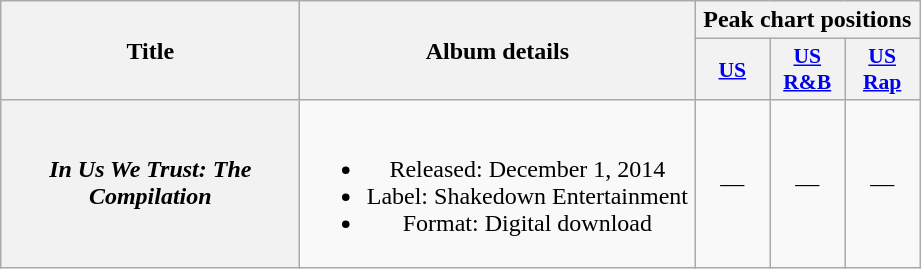<table class="wikitable plainrowheaders" style="text-align:center;">
<tr>
<th scope="col" rowspan="2" style="width:12em;">Title</th>
<th scope="col" rowspan="2" style="width:16em;">Album details</th>
<th scope="col" colspan="3">Peak chart positions</th>
</tr>
<tr>
<th scope="col" style="width:3em;font-size:90%;"><a href='#'>US</a></th>
<th scope="col" style="width:3em;font-size:90%;"><a href='#'>US R&B</a></th>
<th scope="col" style="width:3em;font-size:90%;"><a href='#'>US<br>Rap</a></th>
</tr>
<tr>
<th scope="row"><em>In Us We Trust: The Compilation</em></th>
<td><br><ul><li>Released: December 1, 2014</li><li>Label: Shakedown Entertainment</li><li>Format: Digital download</li></ul></td>
<td>—</td>
<td>—</td>
<td>—</td>
</tr>
</table>
